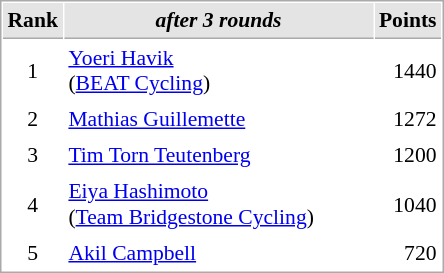<table cellspacing="1" cellpadding="3" style="border:1px solid #aaa; font-size:90%;">
<tr style="background:#e4e4e4;">
<th style="border-bottom:1px solid #aaa; width:10px;">Rank</th>
<th style="border-bottom:1px solid #aaa; width:200px; white-space:nowrap;"><em>after 3 rounds</em> </th>
<th style="border-bottom:1px solid #aaa; width:20px;">Points</th>
</tr>
<tr>
<td align=center>1</td>
<td> <a href='#'>Yoeri Havik</a><br>(<a href='#'>BEAT Cycling</a>)</td>
<td align=right>1440</td>
</tr>
<tr>
<td align=center>2</td>
<td> <a href='#'>Mathias Guillemette</a></td>
<td align=right>1272</td>
</tr>
<tr>
<td align=center>3</td>
<td> <a href='#'>Tim Torn Teutenberg</a></td>
<td align=right>1200</td>
</tr>
<tr>
<td align=center>4</td>
<td> <a href='#'>Eiya Hashimoto</a><br>(<a href='#'>Team Bridgestone Cycling</a>)</td>
<td align=right>1040</td>
</tr>
<tr>
<td align=center>5</td>
<td> <a href='#'>Akil Campbell</a></td>
<td align=right>720</td>
</tr>
</table>
